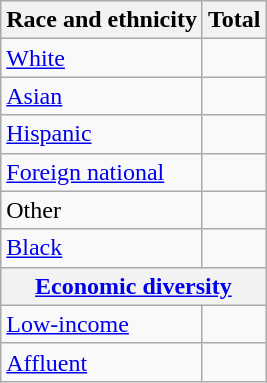<table class="wikitable sortable mw-collapsible floatright collapsible" ; text-align:right; font-size:80%;">
<tr>
<th>Race and ethnicity</th>
<th colspan="2" data-sort-type=number>Total</th>
</tr>
<tr>
<td><a href='#'>White</a></td>
<td align=right></td>
</tr>
<tr>
<td><a href='#'>Asian</a></td>
<td align=right></td>
</tr>
<tr>
<td><a href='#'>Hispanic</a></td>
<td align=right></td>
</tr>
<tr>
<td><a href='#'>Foreign national</a></td>
<td align=right></td>
</tr>
<tr>
<td>Other</td>
<td align=right></td>
</tr>
<tr>
<td><a href='#'>Black</a></td>
<td align=right></td>
</tr>
<tr>
<th colspan="4" data-sort-type=number><a href='#'>Economic diversity</a></th>
</tr>
<tr>
<td><a href='#'>Low-income</a></td>
<td align=right></td>
</tr>
<tr>
<td><a href='#'>Affluent</a></td>
<td align=right></td>
</tr>
</table>
